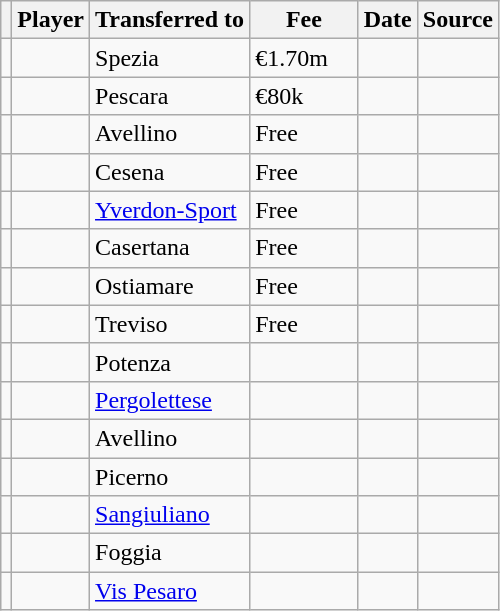<table class="wikitable plainrowheaders sortable">
<tr>
<th></th>
<th scope="col">Player</th>
<th>Transferred to</th>
<th style="width: 65px;">Fee</th>
<th scope="col">Date</th>
<th scope="col">Source</th>
</tr>
<tr>
<td align="center"></td>
<td></td>
<td> Spezia</td>
<td>€1.70m</td>
<td></td>
<td></td>
</tr>
<tr>
<td align="center"></td>
<td></td>
<td> Pescara</td>
<td>€80k</td>
<td></td>
<td></td>
</tr>
<tr>
<td align="center"></td>
<td></td>
<td> Avellino</td>
<td>Free</td>
<td></td>
<td></td>
</tr>
<tr>
<td align="center"></td>
<td></td>
<td> Cesena</td>
<td>Free</td>
<td></td>
<td></td>
</tr>
<tr>
<td align="center"></td>
<td></td>
<td> <a href='#'>Yverdon-Sport</a></td>
<td>Free</td>
<td></td>
<td></td>
</tr>
<tr>
<td align="center"></td>
<td></td>
<td> Casertana</td>
<td>Free</td>
<td></td>
<td></td>
</tr>
<tr>
<td align="center"></td>
<td></td>
<td> Ostiamare</td>
<td>Free</td>
<td></td>
<td></td>
</tr>
<tr>
<td align="center"></td>
<td></td>
<td> Treviso</td>
<td>Free</td>
<td></td>
<td></td>
</tr>
<tr>
<td align="center"></td>
<td></td>
<td> Potenza</td>
<td></td>
<td></td>
<td></td>
</tr>
<tr>
<td align="center"></td>
<td></td>
<td> <a href='#'>Pergolettese</a></td>
<td></td>
<td></td>
<td></td>
</tr>
<tr>
<td align="center"></td>
<td></td>
<td> Avellino</td>
<td></td>
<td></td>
<td></td>
</tr>
<tr>
<td align="center"></td>
<td></td>
<td> Picerno</td>
<td></td>
<td></td>
<td></td>
</tr>
<tr>
<td align="center"></td>
<td></td>
<td> <a href='#'>Sangiuliano</a></td>
<td></td>
<td></td>
<td></td>
</tr>
<tr>
<td align="center"></td>
<td></td>
<td> Foggia</td>
<td></td>
<td></td>
<td></td>
</tr>
<tr>
<td align="center"></td>
<td></td>
<td> <a href='#'>Vis Pesaro</a></td>
<td></td>
<td></td>
<td></td>
</tr>
</table>
